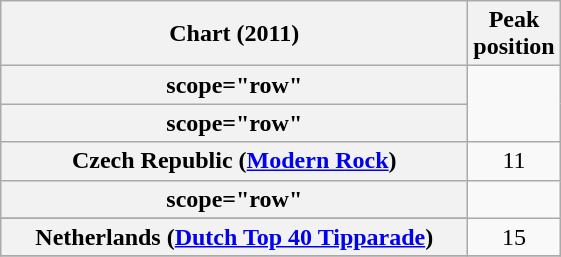<table class="wikitable sortable plainrowheaders" style="text-align:center">
<tr>
<th scope="col" style="width:19em;">Chart (2011)</th>
<th scope="col">Peak<br>position</th>
</tr>
<tr>
<th>scope="row" </th>
</tr>
<tr>
<th>scope="row" </th>
</tr>
<tr>
<th scope="row">Czech Republic (<a href='#'>Modern Rock</a>)</th>
<td style="text-align:center;">11</td>
</tr>
<tr>
<th>scope="row" </th>
</tr>
<tr>
</tr>
<tr>
<th scope="row">Netherlands (<a href='#'>Dutch Top 40 Tipparade</a>)</th>
<td>15</td>
</tr>
<tr>
</tr>
</table>
